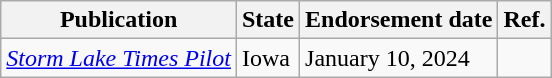<table class="wikitable sortable">
<tr>
<th>Publication</th>
<th>State</th>
<th>Endorsement date</th>
<th>Ref.</th>
</tr>
<tr>
<td data-sort-value=Storm Lake Times Pilot><em><a href='#'>Storm Lake Times Pilot</a></em></td>
<td>Iowa</td>
<td>January 10, 2024</td>
<td></td>
</tr>
</table>
